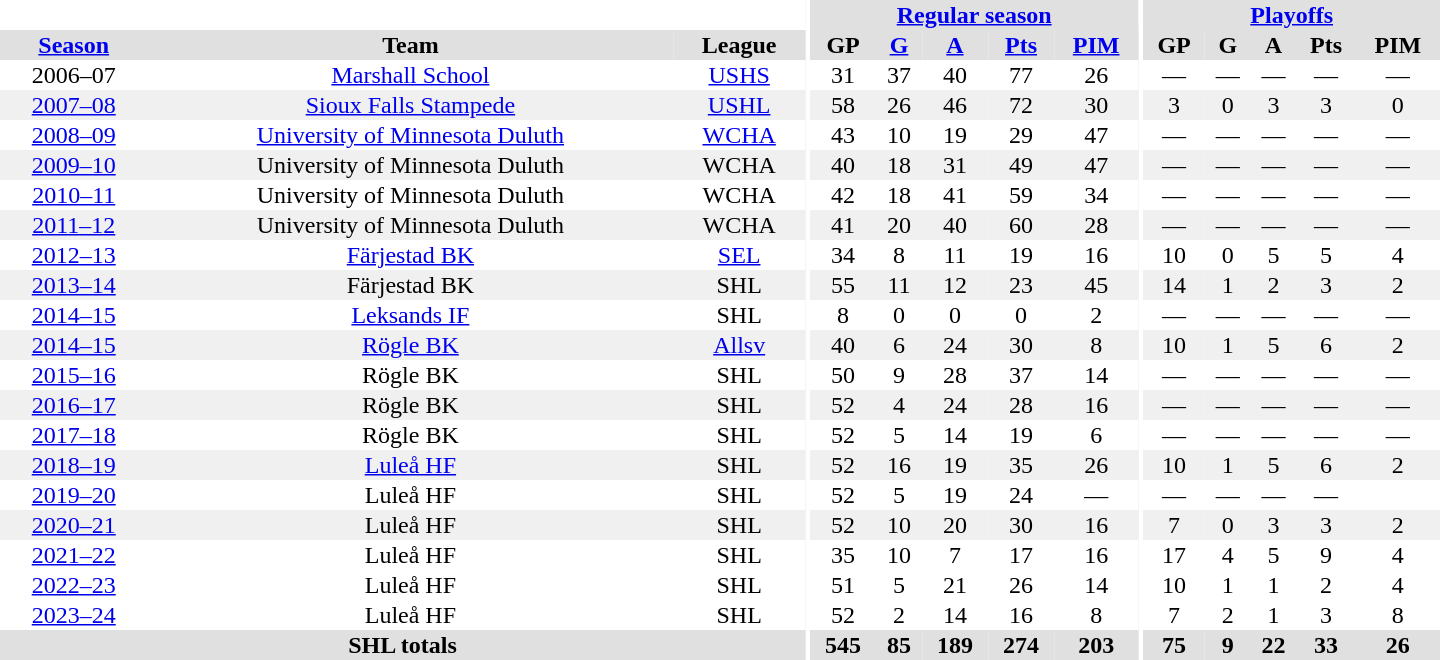<table border="0" cellpadding="1" cellspacing="0" style="text-align:center; width:60em">
<tr bgcolor="#e0e0e0">
<th colspan="3" bgcolor="#ffffff"></th>
<th rowspan="99" bgcolor="#ffffff"></th>
<th colspan="5"><a href='#'>Regular season</a></th>
<th rowspan="99" bgcolor="#ffffff"></th>
<th colspan="5"><a href='#'>Playoffs</a></th>
</tr>
<tr bgcolor="#e0e0e0">
<th><a href='#'>Season</a></th>
<th>Team</th>
<th>League</th>
<th>GP</th>
<th><a href='#'>G</a></th>
<th><a href='#'>A</a></th>
<th><a href='#'>Pts</a></th>
<th><a href='#'>PIM</a></th>
<th>GP</th>
<th>G</th>
<th>A</th>
<th>Pts</th>
<th>PIM</th>
</tr>
<tr>
<td>2006–07</td>
<td><a href='#'>Marshall School</a></td>
<td><a href='#'>USHS</a></td>
<td>31</td>
<td>37</td>
<td>40</td>
<td>77</td>
<td>26</td>
<td>—</td>
<td>—</td>
<td>—</td>
<td>—</td>
<td>—</td>
</tr>
<tr bgcolor="#f0f0f0">
<td><a href='#'>2007–08</a></td>
<td><a href='#'>Sioux Falls Stampede</a></td>
<td><a href='#'>USHL</a></td>
<td>58</td>
<td>26</td>
<td>46</td>
<td>72</td>
<td>30</td>
<td>3</td>
<td>0</td>
<td>3</td>
<td>3</td>
<td>0</td>
</tr>
<tr>
<td><a href='#'>2008–09</a></td>
<td><a href='#'>University of Minnesota Duluth</a></td>
<td><a href='#'>WCHA</a></td>
<td>43</td>
<td>10</td>
<td>19</td>
<td>29</td>
<td>47</td>
<td>—</td>
<td>—</td>
<td>—</td>
<td>—</td>
<td>—</td>
</tr>
<tr bgcolor="#f0f0f0">
<td><a href='#'>2009–10</a></td>
<td>University of Minnesota Duluth</td>
<td>WCHA</td>
<td>40</td>
<td>18</td>
<td>31</td>
<td>49</td>
<td>47</td>
<td>—</td>
<td>—</td>
<td>—</td>
<td>—</td>
<td>—</td>
</tr>
<tr>
<td><a href='#'>2010–11</a></td>
<td>University of Minnesota Duluth</td>
<td>WCHA</td>
<td>42</td>
<td>18</td>
<td>41</td>
<td>59</td>
<td>34</td>
<td>—</td>
<td>—</td>
<td>—</td>
<td>—</td>
<td>—</td>
</tr>
<tr bgcolor="#f0f0f0">
<td><a href='#'>2011–12</a></td>
<td>University of Minnesota Duluth</td>
<td>WCHA</td>
<td>41</td>
<td>20</td>
<td>40</td>
<td>60</td>
<td>28</td>
<td>—</td>
<td>—</td>
<td>—</td>
<td>—</td>
<td>—</td>
</tr>
<tr>
<td><a href='#'>2012–13</a></td>
<td><a href='#'>Färjestad BK</a></td>
<td><a href='#'>SEL</a></td>
<td>34</td>
<td>8</td>
<td>11</td>
<td>19</td>
<td>16</td>
<td>10</td>
<td>0</td>
<td>5</td>
<td>5</td>
<td>4</td>
</tr>
<tr bgcolor="#f0f0f0">
<td><a href='#'>2013–14</a></td>
<td>Färjestad BK</td>
<td>SHL</td>
<td>55</td>
<td>11</td>
<td>12</td>
<td>23</td>
<td>45</td>
<td>14</td>
<td>1</td>
<td>2</td>
<td>3</td>
<td>2</td>
</tr>
<tr>
<td><a href='#'>2014–15</a></td>
<td><a href='#'>Leksands IF</a></td>
<td>SHL</td>
<td>8</td>
<td>0</td>
<td>0</td>
<td>0</td>
<td>2</td>
<td>—</td>
<td>—</td>
<td>—</td>
<td>—</td>
<td>—</td>
</tr>
<tr bgcolor="#f0f0f0">
<td><a href='#'>2014–15</a></td>
<td><a href='#'>Rögle BK</a></td>
<td><a href='#'>Allsv</a></td>
<td>40</td>
<td>6</td>
<td>24</td>
<td>30</td>
<td>8</td>
<td>10</td>
<td>1</td>
<td>5</td>
<td>6</td>
<td>2</td>
</tr>
<tr>
<td><a href='#'>2015–16</a></td>
<td>Rögle BK</td>
<td>SHL</td>
<td>50</td>
<td>9</td>
<td>28</td>
<td>37</td>
<td>14</td>
<td>—</td>
<td>—</td>
<td>—</td>
<td>—</td>
<td>—</td>
</tr>
<tr bgcolor="#f0f0f0">
<td><a href='#'>2016–17</a></td>
<td>Rögle BK</td>
<td>SHL</td>
<td>52</td>
<td>4</td>
<td>24</td>
<td>28</td>
<td>16</td>
<td>—</td>
<td>—</td>
<td>—</td>
<td>—</td>
<td>—</td>
</tr>
<tr>
<td><a href='#'>2017–18</a></td>
<td>Rögle BK</td>
<td>SHL</td>
<td>52</td>
<td>5</td>
<td>14</td>
<td>19</td>
<td>6</td>
<td>—</td>
<td>—</td>
<td>—</td>
<td>—</td>
<td>—</td>
</tr>
<tr bgcolor="#f0f0f0">
<td><a href='#'>2018–19</a></td>
<td><a href='#'>Luleå HF</a></td>
<td>SHL</td>
<td>52</td>
<td>16</td>
<td>19</td>
<td>35</td>
<td>26</td>
<td>10</td>
<td>1</td>
<td>5</td>
<td>6</td>
<td>2</td>
</tr>
<tr>
<td><a href='#'>2019–20</a></td>
<td>Luleå HF</td>
<td>SHL</td>
<td>52</td>
<td>5</td>
<td>19</td>
<td 24>24</td>
<td>—</td>
<td>—</td>
<td>—</td>
<td>—</td>
<td>—</td>
</tr>
<tr bgcolor="#f0f0f0">
<td><a href='#'>2020–21</a></td>
<td>Luleå HF</td>
<td>SHL</td>
<td>52</td>
<td>10</td>
<td>20</td>
<td>30</td>
<td>16</td>
<td>7</td>
<td>0</td>
<td>3</td>
<td>3</td>
<td>2</td>
</tr>
<tr>
<td><a href='#'>2021–22</a></td>
<td>Luleå HF</td>
<td>SHL</td>
<td>35</td>
<td>10</td>
<td>7</td>
<td>17</td>
<td>16</td>
<td>17</td>
<td>4</td>
<td>5</td>
<td>9</td>
<td>4</td>
</tr>
<tr>
<td><a href='#'>2022–23</a></td>
<td>Luleå HF</td>
<td>SHL</td>
<td>51</td>
<td>5</td>
<td>21</td>
<td>26</td>
<td>14</td>
<td>10</td>
<td>1</td>
<td>1</td>
<td>2</td>
<td>4</td>
</tr>
<tr>
<td><a href='#'>2023–24</a></td>
<td>Luleå HF</td>
<td>SHL</td>
<td>52</td>
<td>2</td>
<td>14</td>
<td>16</td>
<td>8</td>
<td>7</td>
<td>2</td>
<td>1</td>
<td>3</td>
<td>8</td>
</tr>
<tr bgcolor="#e0e0e0">
<th colspan="3">SHL totals</th>
<th>545</th>
<th>85</th>
<th>189</th>
<th>274</th>
<th>203</th>
<th>75</th>
<th>9</th>
<th>22</th>
<th>33</th>
<th>26</th>
</tr>
</table>
